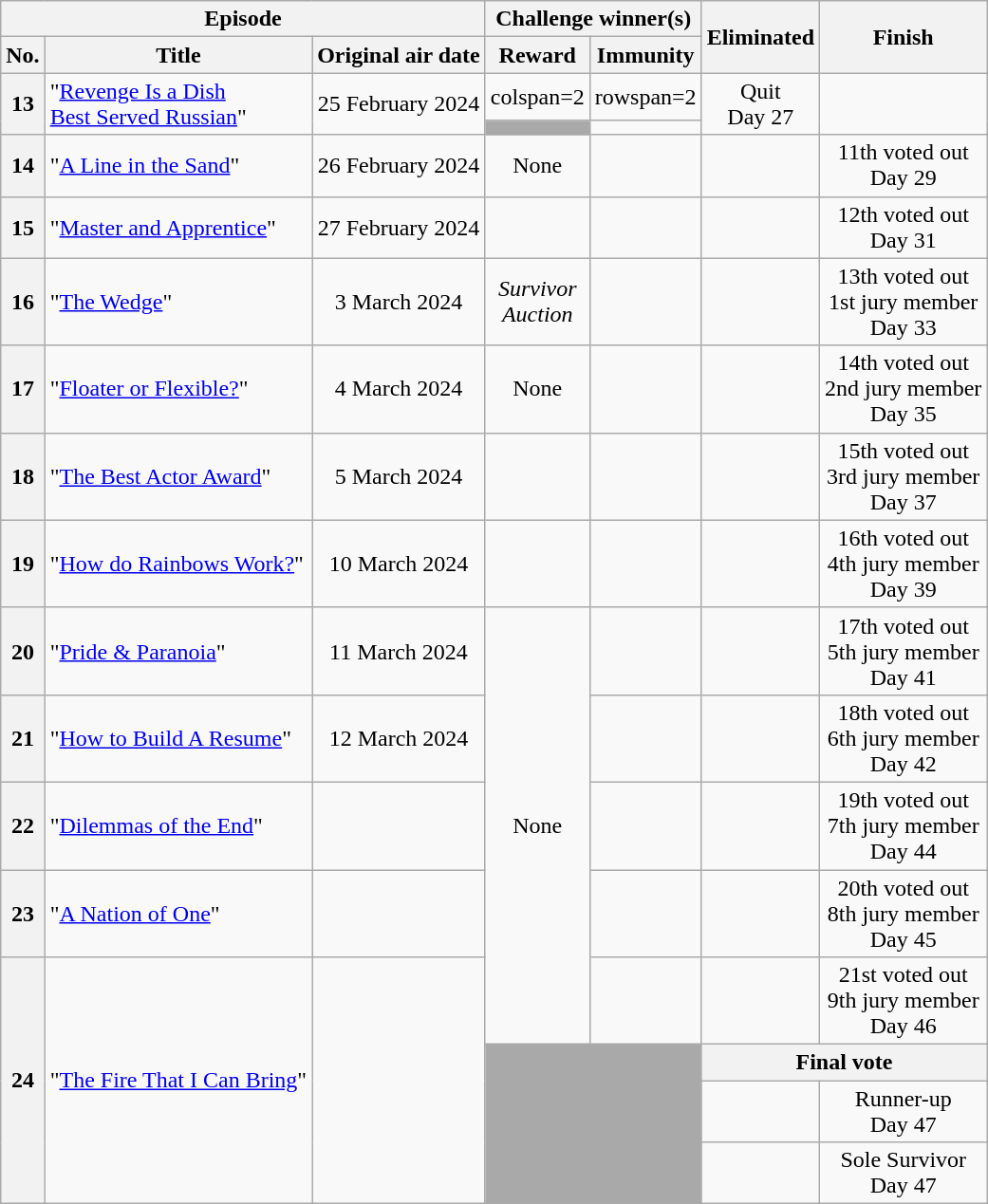<table class="wikitable nowrap" style="text-align:center; font-size:100%">
<tr>
<th colspan="3">Episode</th>
<th colspan="2">Challenge winner(s)</th>
<th rowspan="2">Eliminated</th>
<th rowspan="2">Finish</th>
</tr>
<tr>
<th>No.</th>
<th>Title</th>
<th>Original air date</th>
<th>Reward</th>
<th>Immunity</th>
</tr>
<tr>
<th rowspan=2>13</th>
<td rowspan=2 align="left">"<a href='#'>Revenge Is a Dish<br> Best Served Russian</a>"</td>
<td rowspan=2>25 February 2024</td>
<td>colspan=2 </td>
<td>rowspan=2 </td>
<td rowspan=2>Quit<br>Day 27</td>
</tr>
<tr>
<td bgcolor="darkgray"></td>
<td></td>
</tr>
<tr>
<th>14</th>
<td align="left">"<a href='#'>A Line in the Sand</a>"</td>
<td>26 February 2024</td>
<td>None</td>
<td></td>
<td></td>
<td>11th voted out<br>Day 29</td>
</tr>
<tr>
<th>15</th>
<td align="left">"<a href='#'>Master and Apprentice</a>"</td>
<td>27 February 2024</td>
<td></td>
<td></td>
<td></td>
<td>12th voted out<br>Day 31</td>
</tr>
<tr>
<th>16</th>
<td align="left">"<a href='#'>The Wedge</a>"</td>
<td>3 March 2024</td>
<td><em>Survivor<br>Auction</em></td>
<td></td>
<td></td>
<td>13th voted out<br>1st jury member<br>Day 33</td>
</tr>
<tr>
<th>17</th>
<td align="left">"<a href='#'>Floater or Flexible?</a>"</td>
<td>4 March 2024</td>
<td>None</td>
<td></td>
<td></td>
<td>14th voted out<br>2nd jury member<br>Day 35</td>
</tr>
<tr>
<th>18</th>
<td align="left">"<a href='#'>The Best Actor Award</a>"</td>
<td>5 March 2024</td>
<td></td>
<td></td>
<td></td>
<td>15th voted out<br>3rd jury member<br>Day 37</td>
</tr>
<tr>
<th>19</th>
<td align="left">"<a href='#'>How do Rainbows Work?</a>"</td>
<td>10 March 2024</td>
<td></td>
<td></td>
<td></td>
<td>16th voted out<br>4th jury member<br>Day 39</td>
</tr>
<tr>
<th>20</th>
<td align="left">"<a href='#'>Pride & Paranoia</a>"</td>
<td>11 March 2024</td>
<td rowspan=5>None</td>
<td></td>
<td></td>
<td>17th voted out<br>5th jury member<br>Day 41</td>
</tr>
<tr>
<th>21</th>
<td align="left">"<a href='#'>How to Build A Resume</a>"</td>
<td>12 March 2024</td>
<td></td>
<td></td>
<td>18th voted out<br>6th jury member<br>Day 42</td>
</tr>
<tr>
<th>22</th>
<td align="left">"<a href='#'>Dilemmas of the End</a>"</td>
<td></td>
<td></td>
<td></td>
<td>19th voted out<br>7th jury member<br>Day 44</td>
</tr>
<tr>
<th>23</th>
<td align="left">"<a href='#'>A Nation of One</a>"</td>
<td></td>
<td></td>
<td></td>
<td>20th voted out<br>8th jury member<br>Day 45</td>
</tr>
<tr>
<th rowspan=4>24</th>
<td rowspan=4 align="left">"<a href='#'>The Fire That I Can Bring</a>"</td>
<td rowspan="4"></td>
<td></td>
<td></td>
<td>21st voted out<br>9th jury member<br>Day 46</td>
</tr>
<tr>
<td rowspan="3" colspan="2" bgcolor="darkgray"></td>
<th colspan="2">Final vote</th>
</tr>
<tr>
<td></td>
<td>Runner-up<br>Day 47</td>
</tr>
<tr>
<td></td>
<td>Sole Survivor<br>Day 47</td>
</tr>
</table>
